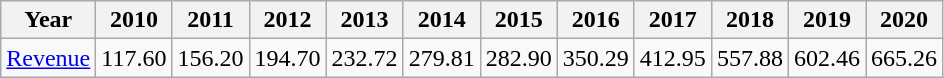<table class="wikitable">
<tr>
<th>Year</th>
<th>2010</th>
<th>2011</th>
<th>2012</th>
<th>2013</th>
<th>2014</th>
<th>2015</th>
<th>2016</th>
<th>2017</th>
<th>2018</th>
<th>2019</th>
<th>2020</th>
</tr>
<tr>
<td><a href='#'>Revenue</a></td>
<td align="right">117.60</td>
<td align="right">156.20</td>
<td align="right">194.70</td>
<td align="right">232.72</td>
<td align="right">279.81</td>
<td align="right">282.90</td>
<td align="right">350.29</td>
<td align="right">412.95</td>
<td align="right">557.88</td>
<td align="right">602.46</td>
<td align="right">665.26</td>
</tr>
</table>
